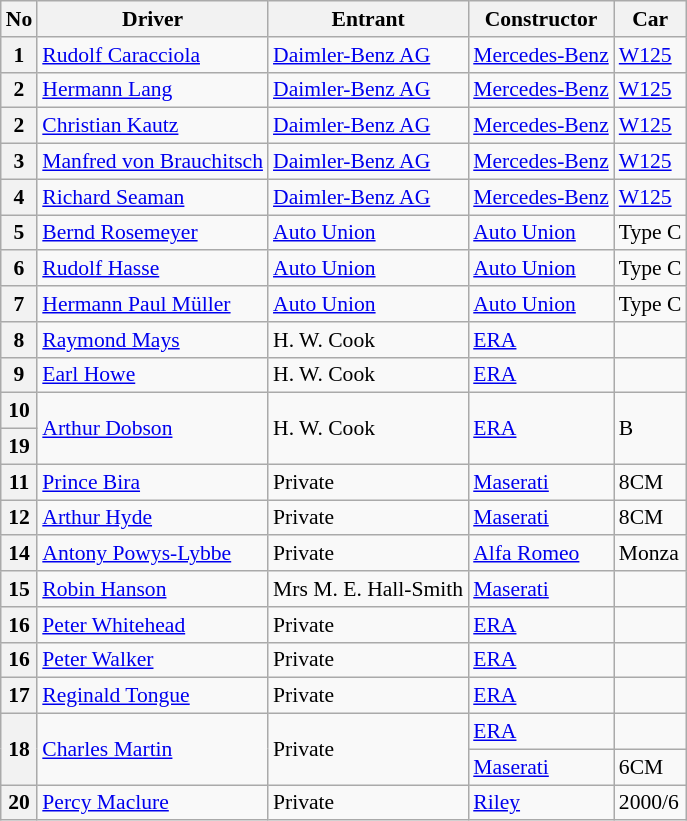<table class="wikitable" style="font-size: 90%;">
<tr>
<th>No</th>
<th>Driver</th>
<th>Entrant</th>
<th>Constructor</th>
<th>Car</th>
</tr>
<tr>
<th>1</th>
<td> <a href='#'>Rudolf Caracciola</a></td>
<td><a href='#'>Daimler-Benz AG</a></td>
<td><a href='#'>Mercedes-Benz</a></td>
<td><a href='#'>W125</a></td>
</tr>
<tr>
<th>2</th>
<td> <a href='#'>Hermann Lang</a></td>
<td><a href='#'>Daimler-Benz AG</a></td>
<td><a href='#'>Mercedes-Benz</a></td>
<td><a href='#'>W125</a></td>
</tr>
<tr>
<th>2</th>
<td> <a href='#'>Christian Kautz</a></td>
<td><a href='#'>Daimler-Benz AG</a></td>
<td><a href='#'>Mercedes-Benz</a></td>
<td><a href='#'>W125</a></td>
</tr>
<tr>
<th>3</th>
<td> <a href='#'>Manfred von Brauchitsch</a></td>
<td><a href='#'>Daimler-Benz AG</a></td>
<td><a href='#'>Mercedes-Benz</a></td>
<td><a href='#'>W125</a></td>
</tr>
<tr>
<th>4</th>
<td> <a href='#'>Richard Seaman</a></td>
<td><a href='#'>Daimler-Benz AG</a></td>
<td><a href='#'>Mercedes-Benz</a></td>
<td><a href='#'>W125</a></td>
</tr>
<tr>
<th>5</th>
<td> <a href='#'>Bernd Rosemeyer</a></td>
<td><a href='#'>Auto Union</a></td>
<td><a href='#'>Auto Union</a></td>
<td>Type C</td>
</tr>
<tr>
<th>6</th>
<td> <a href='#'>Rudolf Hasse</a></td>
<td><a href='#'>Auto Union</a></td>
<td><a href='#'>Auto Union</a></td>
<td>Type C</td>
</tr>
<tr>
<th>7</th>
<td> <a href='#'>Hermann Paul Müller</a></td>
<td><a href='#'>Auto Union</a></td>
<td><a href='#'>Auto Union</a></td>
<td>Type C</td>
</tr>
<tr>
<th>8</th>
<td> <a href='#'>Raymond Mays</a></td>
<td>H. W. Cook</td>
<td><a href='#'>ERA</a></td>
<td></td>
</tr>
<tr>
<th>9</th>
<td> <a href='#'>Earl Howe</a></td>
<td>H. W. Cook</td>
<td><a href='#'>ERA</a></td>
<td></td>
</tr>
<tr>
<th>10</th>
<td rowspan=2> <a href='#'>Arthur Dobson</a></td>
<td rowspan=2>H. W. Cook</td>
<td rowspan=2><a href='#'>ERA</a></td>
<td rowspan=2>B</td>
</tr>
<tr>
<th>19</th>
</tr>
<tr>
<th>11</th>
<td> <a href='#'>Prince Bira</a></td>
<td>Private</td>
<td><a href='#'>Maserati</a></td>
<td>8CM</td>
</tr>
<tr>
<th>12</th>
<td> <a href='#'>Arthur Hyde</a></td>
<td>Private</td>
<td><a href='#'>Maserati</a></td>
<td>8CM</td>
</tr>
<tr>
<th>14</th>
<td> <a href='#'>Antony Powys-Lybbe</a></td>
<td>Private</td>
<td><a href='#'>Alfa Romeo</a></td>
<td>Monza</td>
</tr>
<tr>
<th>15</th>
<td> <a href='#'>Robin Hanson</a></td>
<td>Mrs M. E. Hall-Smith</td>
<td><a href='#'>Maserati</a></td>
<td></td>
</tr>
<tr>
<th>16</th>
<td> <a href='#'>Peter Whitehead</a></td>
<td>Private</td>
<td><a href='#'>ERA</a></td>
<td></td>
</tr>
<tr>
<th>16</th>
<td> <a href='#'>Peter Walker</a></td>
<td>Private</td>
<td><a href='#'>ERA</a></td>
<td></td>
</tr>
<tr>
<th>17</th>
<td> <a href='#'>Reginald Tongue</a></td>
<td>Private</td>
<td><a href='#'>ERA</a></td>
<td></td>
</tr>
<tr>
<th rowspan=2>18</th>
<td rowspan=2> <a href='#'>Charles Martin</a></td>
<td rowspan=2>Private</td>
<td><a href='#'>ERA</a></td>
<td></td>
</tr>
<tr>
<td><a href='#'>Maserati</a></td>
<td>6CM</td>
</tr>
<tr>
<th>20</th>
<td> <a href='#'>Percy Maclure</a></td>
<td>Private</td>
<td><a href='#'>Riley</a></td>
<td>2000/6</td>
</tr>
</table>
